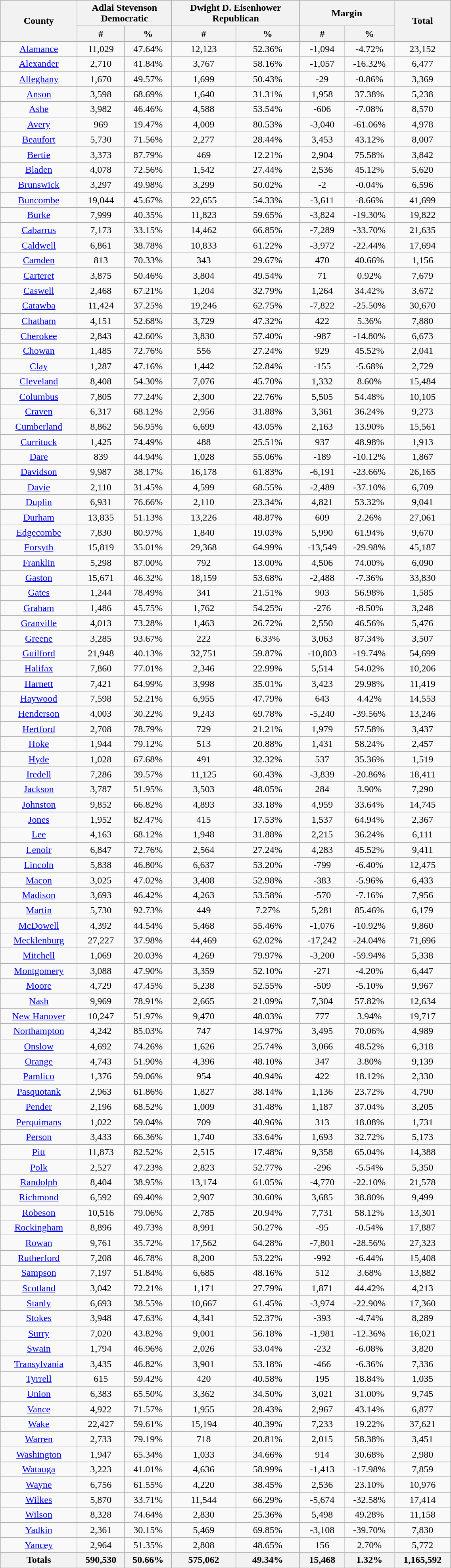<table width="60%" class="wikitable sortable">
<tr>
<th rowspan="2">County</th>
<th colspan="2">Adlai Stevenson<br>Democratic</th>
<th colspan="2">Dwight D. Eisenhower<br>Republican</th>
<th colspan="2">Margin</th>
<th rowspan="2">Total</th>
</tr>
<tr>
<th style="text-align:center;" data-sort-type="number">#</th>
<th style="text-align:center;" data-sort-type="number">%</th>
<th style="text-align:center;" data-sort-type="number">#</th>
<th style="text-align:center;" data-sort-type="number">%</th>
<th style="text-align:center;" data-sort-type="number">#</th>
<th style="text-align:center;" data-sort-type="number">%</th>
</tr>
<tr>
<td align="center" ><a href='#'>Alamance</a></td>
<td align="center" >11,029</td>
<td align="center" >47.64%</td>
<td align="center" >12,123</td>
<td align="center" >52.36%</td>
<td align="center" >-1,094</td>
<td align="center" >-4.72%</td>
<td align="center" >23,152</td>
</tr>
<tr>
<td align="center" ><a href='#'>Alexander</a></td>
<td align="center" >2,710</td>
<td align="center" >41.84%</td>
<td align="center" >3,767</td>
<td align="center" >58.16%</td>
<td align="center" >-1,057</td>
<td align="center" >-16.32%</td>
<td align="center" >6,477</td>
</tr>
<tr>
<td align="center" ><a href='#'>Alleghany</a></td>
<td align="center" >1,670</td>
<td align="center" >49.57%</td>
<td align="center" >1,699</td>
<td align="center" >50.43%</td>
<td align="center" >-29</td>
<td align="center" >-0.86%</td>
<td align="center" >3,369</td>
</tr>
<tr>
<td align="center" ><a href='#'>Anson</a></td>
<td align="center" >3,598</td>
<td align="center" >68.69%</td>
<td align="center" >1,640</td>
<td align="center" >31.31%</td>
<td align="center" >1,958</td>
<td align="center" >37.38%</td>
<td align="center" >5,238</td>
</tr>
<tr>
<td align="center" ><a href='#'>Ashe</a></td>
<td align="center" >3,982</td>
<td align="center" >46.46%</td>
<td align="center" >4,588</td>
<td align="center" >53.54%</td>
<td align="center" >-606</td>
<td align="center" >-7.08%</td>
<td align="center" >8,570</td>
</tr>
<tr>
<td align="center" ><a href='#'>Avery</a></td>
<td align="center" >969</td>
<td align="center" >19.47%</td>
<td align="center" >4,009</td>
<td align="center" >80.53%</td>
<td align="center" >-3,040</td>
<td align="center" >-61.06%</td>
<td align="center" >4,978</td>
</tr>
<tr>
<td align="center" ><a href='#'>Beaufort</a></td>
<td align="center" >5,730</td>
<td align="center" >71.56%</td>
<td align="center" >2,277</td>
<td align="center" >28.44%</td>
<td align="center" >3,453</td>
<td align="center" >43.12%</td>
<td align="center" >8,007</td>
</tr>
<tr>
<td align="center" ><a href='#'>Bertie</a></td>
<td align="center" >3,373</td>
<td align="center" >87.79%</td>
<td align="center" >469</td>
<td align="center" >12.21%</td>
<td align="center" >2,904</td>
<td align="center" >75.58%</td>
<td align="center" >3,842</td>
</tr>
<tr>
<td align="center" ><a href='#'>Bladen</a></td>
<td align="center" >4,078</td>
<td align="center" >72.56%</td>
<td align="center" >1,542</td>
<td align="center" >27.44%</td>
<td align="center" >2,536</td>
<td align="center" >45.12%</td>
<td align="center" >5,620</td>
</tr>
<tr>
<td align="center" ><a href='#'>Brunswick</a></td>
<td align="center" >3,297</td>
<td align="center" >49.98%</td>
<td align="center" >3,299</td>
<td align="center" >50.02%</td>
<td align="center" >-2</td>
<td align="center" >-0.04%</td>
<td align="center" >6,596</td>
</tr>
<tr>
<td align="center" ><a href='#'>Buncombe</a></td>
<td align="center" >19,044</td>
<td align="center" >45.67%</td>
<td align="center" >22,655</td>
<td align="center" >54.33%</td>
<td align="center" >-3,611</td>
<td align="center" >-8.66%</td>
<td align="center" >41,699</td>
</tr>
<tr>
<td align="center" ><a href='#'>Burke</a></td>
<td align="center" >7,999</td>
<td align="center" >40.35%</td>
<td align="center" >11,823</td>
<td align="center" >59.65%</td>
<td align="center" >-3,824</td>
<td align="center" >-19.30%</td>
<td align="center" >19,822</td>
</tr>
<tr>
<td align="center" ><a href='#'>Cabarrus</a></td>
<td align="center" >7,173</td>
<td align="center" >33.15%</td>
<td align="center" >14,462</td>
<td align="center" >66.85%</td>
<td align="center" >-7,289</td>
<td align="center" >-33.70%</td>
<td align="center" >21,635</td>
</tr>
<tr>
<td align="center" ><a href='#'>Caldwell</a></td>
<td align="center" >6,861</td>
<td align="center" >38.78%</td>
<td align="center" >10,833</td>
<td align="center" >61.22%</td>
<td align="center" >-3,972</td>
<td align="center" >-22.44%</td>
<td align="center" >17,694</td>
</tr>
<tr>
<td align="center" ><a href='#'>Camden</a></td>
<td align="center" >813</td>
<td align="center" >70.33%</td>
<td align="center" >343</td>
<td align="center" >29.67%</td>
<td align="center" >470</td>
<td align="center" >40.66%</td>
<td align="center" >1,156</td>
</tr>
<tr>
<td align="center" ><a href='#'>Carteret</a></td>
<td align="center" >3,875</td>
<td align="center" >50.46%</td>
<td align="center" >3,804</td>
<td align="center" >49.54%</td>
<td align="center" >71</td>
<td align="center" >0.92%</td>
<td align="center" >7,679</td>
</tr>
<tr>
<td align="center" ><a href='#'>Caswell</a></td>
<td align="center" >2,468</td>
<td align="center" >67.21%</td>
<td align="center" >1,204</td>
<td align="center" >32.79%</td>
<td align="center" >1,264</td>
<td align="center" >34.42%</td>
<td align="center" >3,672</td>
</tr>
<tr>
<td align="center" ><a href='#'>Catawba</a></td>
<td align="center" >11,424</td>
<td align="center" >37.25%</td>
<td align="center" >19,246</td>
<td align="center" >62.75%</td>
<td align="center" >-7,822</td>
<td align="center" >-25.50%</td>
<td align="center" >30,670</td>
</tr>
<tr>
<td align="center" ><a href='#'>Chatham</a></td>
<td align="center" >4,151</td>
<td align="center" >52.68%</td>
<td align="center" >3,729</td>
<td align="center" >47.32%</td>
<td align="center" >422</td>
<td align="center" >5.36%</td>
<td align="center" >7,880</td>
</tr>
<tr>
<td align="center" ><a href='#'>Cherokee</a></td>
<td align="center" >2,843</td>
<td align="center" >42.60%</td>
<td align="center" >3,830</td>
<td align="center" >57.40%</td>
<td align="center" >-987</td>
<td align="center" >-14.80%</td>
<td align="center" >6,673</td>
</tr>
<tr>
<td align="center" ><a href='#'>Chowan</a></td>
<td align="center" >1,485</td>
<td align="center" >72.76%</td>
<td align="center" >556</td>
<td align="center" >27.24%</td>
<td align="center" >929</td>
<td align="center" >45.52%</td>
<td align="center" >2,041</td>
</tr>
<tr>
<td align="center" ><a href='#'>Clay</a></td>
<td align="center" >1,287</td>
<td align="center" >47.16%</td>
<td align="center" >1,442</td>
<td align="center" >52.84%</td>
<td align="center" >-155</td>
<td align="center" >-5.68%</td>
<td align="center" >2,729</td>
</tr>
<tr>
<td align="center" ><a href='#'>Cleveland</a></td>
<td align="center" >8,408</td>
<td align="center" >54.30%</td>
<td align="center" >7,076</td>
<td align="center" >45.70%</td>
<td align="center" >1,332</td>
<td align="center" >8.60%</td>
<td align="center" >15,484</td>
</tr>
<tr>
<td align="center" ><a href='#'>Columbus</a></td>
<td align="center" >7,805</td>
<td align="center" >77.24%</td>
<td align="center" >2,300</td>
<td align="center" >22.76%</td>
<td align="center" >5,505</td>
<td align="center" >54.48%</td>
<td align="center" >10,105</td>
</tr>
<tr>
<td align="center" ><a href='#'>Craven</a></td>
<td align="center" >6,317</td>
<td align="center" >68.12%</td>
<td align="center" >2,956</td>
<td align="center" >31.88%</td>
<td align="center" >3,361</td>
<td align="center" >36.24%</td>
<td align="center" >9,273</td>
</tr>
<tr>
<td align="center" ><a href='#'>Cumberland</a></td>
<td align="center" >8,862</td>
<td align="center" >56.95%</td>
<td align="center" >6,699</td>
<td align="center" >43.05%</td>
<td align="center" >2,163</td>
<td align="center" >13.90%</td>
<td align="center" >15,561</td>
</tr>
<tr>
<td align="center" ><a href='#'>Currituck</a></td>
<td align="center" >1,425</td>
<td align="center" >74.49%</td>
<td align="center" >488</td>
<td align="center" >25.51%</td>
<td align="center" >937</td>
<td align="center" >48.98%</td>
<td align="center" >1,913</td>
</tr>
<tr>
<td align="center" ><a href='#'>Dare</a></td>
<td align="center" >839</td>
<td align="center" >44.94%</td>
<td align="center" >1,028</td>
<td align="center" >55.06%</td>
<td align="center" >-189</td>
<td align="center" >-10.12%</td>
<td align="center" >1,867</td>
</tr>
<tr>
<td align="center" ><a href='#'>Davidson</a></td>
<td align="center" >9,987</td>
<td align="center" >38.17%</td>
<td align="center" >16,178</td>
<td align="center" >61.83%</td>
<td align="center" >-6,191</td>
<td align="center" >-23.66%</td>
<td align="center" >26,165</td>
</tr>
<tr>
<td align="center" ><a href='#'>Davie</a></td>
<td align="center" >2,110</td>
<td align="center" >31.45%</td>
<td align="center" >4,599</td>
<td align="center" >68.55%</td>
<td align="center" >-2,489</td>
<td align="center" >-37.10%</td>
<td align="center" >6,709</td>
</tr>
<tr>
<td align="center" ><a href='#'>Duplin</a></td>
<td align="center" >6,931</td>
<td align="center" >76.66%</td>
<td align="center" >2,110</td>
<td align="center" >23.34%</td>
<td align="center" >4,821</td>
<td align="center" >53.32%</td>
<td align="center" >9,041</td>
</tr>
<tr>
<td align="center" ><a href='#'>Durham</a></td>
<td align="center" >13,835</td>
<td align="center" >51.13%</td>
<td align="center" >13,226</td>
<td align="center" >48.87%</td>
<td align="center" >609</td>
<td align="center" >2.26%</td>
<td align="center" >27,061</td>
</tr>
<tr>
<td align="center" ><a href='#'>Edgecombe</a></td>
<td align="center" >7,830</td>
<td align="center" >80.97%</td>
<td align="center" >1,840</td>
<td align="center" >19.03%</td>
<td align="center" >5,990</td>
<td align="center" >61.94%</td>
<td align="center" >9,670</td>
</tr>
<tr>
<td align="center" ><a href='#'>Forsyth</a></td>
<td align="center" >15,819</td>
<td align="center" >35.01%</td>
<td align="center" >29,368</td>
<td align="center" >64.99%</td>
<td align="center" >-13,549</td>
<td align="center" >-29.98%</td>
<td align="center" >45,187</td>
</tr>
<tr>
<td align="center" ><a href='#'>Franklin</a></td>
<td align="center" >5,298</td>
<td align="center" >87.00%</td>
<td align="center" >792</td>
<td align="center" >13.00%</td>
<td align="center" >4,506</td>
<td align="center" >74.00%</td>
<td align="center" >6,090</td>
</tr>
<tr>
<td align="center" ><a href='#'>Gaston</a></td>
<td align="center" >15,671</td>
<td align="center" >46.32%</td>
<td align="center" >18,159</td>
<td align="center" >53.68%</td>
<td align="center" >-2,488</td>
<td align="center" >-7.36%</td>
<td align="center" >33,830</td>
</tr>
<tr>
<td align="center" ><a href='#'>Gates</a></td>
<td align="center" >1,244</td>
<td align="center" >78.49%</td>
<td align="center" >341</td>
<td align="center" >21.51%</td>
<td align="center" >903</td>
<td align="center" >56.98%</td>
<td align="center" >1,585</td>
</tr>
<tr>
<td align="center" ><a href='#'>Graham</a></td>
<td align="center" >1,486</td>
<td align="center" >45.75%</td>
<td align="center" >1,762</td>
<td align="center" >54.25%</td>
<td align="center" >-276</td>
<td align="center" >-8.50%</td>
<td align="center" >3,248</td>
</tr>
<tr>
<td align="center" ><a href='#'>Granville</a></td>
<td align="center" >4,013</td>
<td align="center" >73.28%</td>
<td align="center" >1,463</td>
<td align="center" >26.72%</td>
<td align="center" >2,550</td>
<td align="center" >46.56%</td>
<td align="center" >5,476</td>
</tr>
<tr>
<td align="center" ><a href='#'>Greene</a></td>
<td align="center" >3,285</td>
<td align="center" >93.67%</td>
<td align="center" >222</td>
<td align="center" >6.33%</td>
<td align="center" >3,063</td>
<td align="center" >87.34%</td>
<td align="center" >3,507</td>
</tr>
<tr>
<td align="center" ><a href='#'>Guilford</a></td>
<td align="center" >21,948</td>
<td align="center" >40.13%</td>
<td align="center" >32,751</td>
<td align="center" >59.87%</td>
<td align="center" >-10,803</td>
<td align="center" >-19.74%</td>
<td align="center" >54,699</td>
</tr>
<tr>
<td align="center" ><a href='#'>Halifax</a></td>
<td align="center" >7,860</td>
<td align="center" >77.01%</td>
<td align="center" >2,346</td>
<td align="center" >22.99%</td>
<td align="center" >5,514</td>
<td align="center" >54.02%</td>
<td align="center" >10,206</td>
</tr>
<tr>
<td align="center" ><a href='#'>Harnett</a></td>
<td align="center" >7,421</td>
<td align="center" >64.99%</td>
<td align="center" >3,998</td>
<td align="center" >35.01%</td>
<td align="center" >3,423</td>
<td align="center" >29.98%</td>
<td align="center" >11,419</td>
</tr>
<tr>
<td align="center" ><a href='#'>Haywood</a></td>
<td align="center" >7,598</td>
<td align="center" >52.21%</td>
<td align="center" >6,955</td>
<td align="center" >47.79%</td>
<td align="center" >643</td>
<td align="center" >4.42%</td>
<td align="center" >14,553</td>
</tr>
<tr>
<td align="center" ><a href='#'>Henderson</a></td>
<td align="center" >4,003</td>
<td align="center" >30.22%</td>
<td align="center" >9,243</td>
<td align="center" >69.78%</td>
<td align="center" >-5,240</td>
<td align="center" >-39.56%</td>
<td align="center" >13,246</td>
</tr>
<tr>
<td align="center" ><a href='#'>Hertford</a></td>
<td align="center" >2,708</td>
<td align="center" >78.79%</td>
<td align="center" >729</td>
<td align="center" >21.21%</td>
<td align="center" >1,979</td>
<td align="center" >57.58%</td>
<td align="center" >3,437</td>
</tr>
<tr>
<td align="center" ><a href='#'>Hoke</a></td>
<td align="center" >1,944</td>
<td align="center" >79.12%</td>
<td align="center" >513</td>
<td align="center" >20.88%</td>
<td align="center" >1,431</td>
<td align="center" >58.24%</td>
<td align="center" >2,457</td>
</tr>
<tr>
<td align="center" ><a href='#'>Hyde</a></td>
<td align="center" >1,028</td>
<td align="center" >67.68%</td>
<td align="center" >491</td>
<td align="center" >32.32%</td>
<td align="center" >537</td>
<td align="center" >35.36%</td>
<td align="center" >1,519</td>
</tr>
<tr>
<td align="center" ><a href='#'>Iredell</a></td>
<td align="center" >7,286</td>
<td align="center" >39.57%</td>
<td align="center" >11,125</td>
<td align="center" >60.43%</td>
<td align="center" >-3,839</td>
<td align="center" >-20.86%</td>
<td align="center" >18,411</td>
</tr>
<tr>
<td align="center" ><a href='#'>Jackson</a></td>
<td align="center" >3,787</td>
<td align="center" >51.95%</td>
<td align="center" >3,503</td>
<td align="center" >48.05%</td>
<td align="center" >284</td>
<td align="center" >3.90%</td>
<td align="center" >7,290</td>
</tr>
<tr>
<td align="center" ><a href='#'>Johnston</a></td>
<td align="center" >9,852</td>
<td align="center" >66.82%</td>
<td align="center" >4,893</td>
<td align="center" >33.18%</td>
<td align="center" >4,959</td>
<td align="center" >33.64%</td>
<td align="center" >14,745</td>
</tr>
<tr>
<td align="center" ><a href='#'>Jones</a></td>
<td align="center" >1,952</td>
<td align="center" >82.47%</td>
<td align="center" >415</td>
<td align="center" >17.53%</td>
<td align="center" >1,537</td>
<td align="center" >64.94%</td>
<td align="center" >2,367</td>
</tr>
<tr>
<td align="center" ><a href='#'>Lee</a></td>
<td align="center" >4,163</td>
<td align="center" >68.12%</td>
<td align="center" >1,948</td>
<td align="center" >31.88%</td>
<td align="center" >2,215</td>
<td align="center" >36.24%</td>
<td align="center" >6,111</td>
</tr>
<tr>
<td align="center" ><a href='#'>Lenoir</a></td>
<td align="center" >6,847</td>
<td align="center" >72.76%</td>
<td align="center" >2,564</td>
<td align="center" >27.24%</td>
<td align="center" >4,283</td>
<td align="center" >45.52%</td>
<td align="center" >9,411</td>
</tr>
<tr>
<td align="center" ><a href='#'>Lincoln</a></td>
<td align="center" >5,838</td>
<td align="center" >46.80%</td>
<td align="center" >6,637</td>
<td align="center" >53.20%</td>
<td align="center" >-799</td>
<td align="center" >-6.40%</td>
<td align="center" >12,475</td>
</tr>
<tr>
<td align="center" ><a href='#'>Macon</a></td>
<td align="center" >3,025</td>
<td align="center" >47.02%</td>
<td align="center" >3,408</td>
<td align="center" >52.98%</td>
<td align="center" >-383</td>
<td align="center" >-5.96%</td>
<td align="center" >6,433</td>
</tr>
<tr>
<td align="center" ><a href='#'>Madison</a></td>
<td align="center" >3,693</td>
<td align="center" >46.42%</td>
<td align="center" >4,263</td>
<td align="center" >53.58%</td>
<td align="center" >-570</td>
<td align="center" >-7.16%</td>
<td align="center" >7,956</td>
</tr>
<tr>
<td align="center" ><a href='#'>Martin</a></td>
<td align="center" >5,730</td>
<td align="center" >92.73%</td>
<td align="center" >449</td>
<td align="center" >7.27%</td>
<td align="center" >5,281</td>
<td align="center" >85.46%</td>
<td align="center" >6,179</td>
</tr>
<tr>
<td align="center" ><a href='#'>McDowell</a></td>
<td align="center" >4,392</td>
<td align="center" >44.54%</td>
<td align="center" >5,468</td>
<td align="center" >55.46%</td>
<td align="center" >-1,076</td>
<td align="center" >-10.92%</td>
<td align="center" >9,860</td>
</tr>
<tr>
<td align="center" ><a href='#'>Mecklenburg</a></td>
<td align="center" >27,227</td>
<td align="center" >37.98%</td>
<td align="center" >44,469</td>
<td align="center" >62.02%</td>
<td align="center" >-17,242</td>
<td align="center" >-24.04%</td>
<td align="center" >71,696</td>
</tr>
<tr>
<td align="center" ><a href='#'>Mitchell</a></td>
<td align="center" >1,069</td>
<td align="center" >20.03%</td>
<td align="center" >4,269</td>
<td align="center" >79.97%</td>
<td align="center" >-3,200</td>
<td align="center" >-59.94%</td>
<td align="center" >5,338</td>
</tr>
<tr>
<td align="center" ><a href='#'>Montgomery</a></td>
<td align="center" >3,088</td>
<td align="center" >47.90%</td>
<td align="center" >3,359</td>
<td align="center" >52.10%</td>
<td align="center" >-271</td>
<td align="center" >-4.20%</td>
<td align="center" >6,447</td>
</tr>
<tr>
<td align="center" ><a href='#'>Moore</a></td>
<td align="center" >4,729</td>
<td align="center" >47.45%</td>
<td align="center" >5,238</td>
<td align="center" >52.55%</td>
<td align="center" >-509</td>
<td align="center" >-5.10%</td>
<td align="center" >9,967</td>
</tr>
<tr>
<td align="center" ><a href='#'>Nash</a></td>
<td align="center" >9,969</td>
<td align="center" >78.91%</td>
<td align="center" >2,665</td>
<td align="center" >21.09%</td>
<td align="center" >7,304</td>
<td align="center" >57.82%</td>
<td align="center" >12,634</td>
</tr>
<tr>
<td align="center" ><a href='#'>New Hanover</a></td>
<td align="center" >10,247</td>
<td align="center" >51.97%</td>
<td align="center" >9,470</td>
<td align="center" >48.03%</td>
<td align="center" >777</td>
<td align="center" >3.94%</td>
<td align="center" >19,717</td>
</tr>
<tr>
<td align="center" ><a href='#'>Northampton</a></td>
<td align="center" >4,242</td>
<td align="center" >85.03%</td>
<td align="center" >747</td>
<td align="center" >14.97%</td>
<td align="center" >3,495</td>
<td align="center" >70.06%</td>
<td align="center" >4,989</td>
</tr>
<tr>
<td align="center" ><a href='#'>Onslow</a></td>
<td align="center" >4,692</td>
<td align="center" >74.26%</td>
<td align="center" >1,626</td>
<td align="center" >25.74%</td>
<td align="center" >3,066</td>
<td align="center" >48.52%</td>
<td align="center" >6,318</td>
</tr>
<tr>
<td align="center" ><a href='#'>Orange</a></td>
<td align="center" >4,743</td>
<td align="center" >51.90%</td>
<td align="center" >4,396</td>
<td align="center" >48.10%</td>
<td align="center" >347</td>
<td align="center" >3.80%</td>
<td align="center" >9,139</td>
</tr>
<tr>
<td align="center" ><a href='#'>Pamlico</a></td>
<td align="center" >1,376</td>
<td align="center" >59.06%</td>
<td align="center" >954</td>
<td align="center" >40.94%</td>
<td align="center" >422</td>
<td align="center" >18.12%</td>
<td align="center" >2,330</td>
</tr>
<tr>
<td align="center" ><a href='#'>Pasquotank</a></td>
<td align="center" >2,963</td>
<td align="center" >61.86%</td>
<td align="center" >1,827</td>
<td align="center" >38.14%</td>
<td align="center" >1,136</td>
<td align="center" >23.72%</td>
<td align="center" >4,790</td>
</tr>
<tr>
<td align="center" ><a href='#'>Pender</a></td>
<td align="center" >2,196</td>
<td align="center" >68.52%</td>
<td align="center" >1,009</td>
<td align="center" >31.48%</td>
<td align="center" >1,187</td>
<td align="center" >37.04%</td>
<td align="center" >3,205</td>
</tr>
<tr>
<td align="center" ><a href='#'>Perquimans</a></td>
<td align="center" >1,022</td>
<td align="center" >59.04%</td>
<td align="center" >709</td>
<td align="center" >40.96%</td>
<td align="center" >313</td>
<td align="center" >18.08%</td>
<td align="center" >1,731</td>
</tr>
<tr>
<td align="center" ><a href='#'>Person</a></td>
<td align="center" >3,433</td>
<td align="center" >66.36%</td>
<td align="center" >1,740</td>
<td align="center" >33.64%</td>
<td align="center" >1,693</td>
<td align="center" >32.72%</td>
<td align="center" >5,173</td>
</tr>
<tr>
<td align="center" ><a href='#'>Pitt</a></td>
<td align="center" >11,873</td>
<td align="center" >82.52%</td>
<td align="center" >2,515</td>
<td align="center" >17.48%</td>
<td align="center" >9,358</td>
<td align="center" >65.04%</td>
<td align="center" >14,388</td>
</tr>
<tr>
<td align="center" ><a href='#'>Polk</a></td>
<td align="center" >2,527</td>
<td align="center" >47.23%</td>
<td align="center" >2,823</td>
<td align="center" >52.77%</td>
<td align="center" >-296</td>
<td align="center" >-5.54%</td>
<td align="center" >5,350</td>
</tr>
<tr>
<td align="center" ><a href='#'>Randolph</a></td>
<td align="center" >8,404</td>
<td align="center" >38.95%</td>
<td align="center" >13,174</td>
<td align="center" >61.05%</td>
<td align="center" >-4,770</td>
<td align="center" >-22.10%</td>
<td align="center" >21,578</td>
</tr>
<tr>
<td align="center" ><a href='#'>Richmond</a></td>
<td align="center" >6,592</td>
<td align="center" >69.40%</td>
<td align="center" >2,907</td>
<td align="center" >30.60%</td>
<td align="center" >3,685</td>
<td align="center" >38.80%</td>
<td align="center" >9,499</td>
</tr>
<tr>
<td align="center" ><a href='#'>Robeson</a></td>
<td align="center" >10,516</td>
<td align="center" >79.06%</td>
<td align="center" >2,785</td>
<td align="center" >20.94%</td>
<td align="center" >7,731</td>
<td align="center" >58.12%</td>
<td align="center" >13,301</td>
</tr>
<tr>
<td align="center" ><a href='#'>Rockingham</a></td>
<td align="center" >8,896</td>
<td align="center" >49.73%</td>
<td align="center" >8,991</td>
<td align="center" >50.27%</td>
<td align="center" >-95</td>
<td align="center" >-0.54%</td>
<td align="center" >17,887</td>
</tr>
<tr>
<td align="center" ><a href='#'>Rowan</a></td>
<td align="center" >9,761</td>
<td align="center" >35.72%</td>
<td align="center" >17,562</td>
<td align="center" >64.28%</td>
<td align="center" >-7,801</td>
<td align="center" >-28.56%</td>
<td align="center" >27,323</td>
</tr>
<tr>
<td align="center" ><a href='#'>Rutherford</a></td>
<td align="center" >7,208</td>
<td align="center" >46.78%</td>
<td align="center" >8,200</td>
<td align="center" >53.22%</td>
<td align="center" >-992</td>
<td align="center" >-6.44%</td>
<td align="center" >15,408</td>
</tr>
<tr>
<td align="center" ><a href='#'>Sampson</a></td>
<td align="center" >7,197</td>
<td align="center" >51.84%</td>
<td align="center" >6,685</td>
<td align="center" >48.16%</td>
<td align="center" >512</td>
<td align="center" >3.68%</td>
<td align="center" >13,882</td>
</tr>
<tr>
<td align="center" ><a href='#'>Scotland</a></td>
<td align="center" >3,042</td>
<td align="center" >72.21%</td>
<td align="center" >1,171</td>
<td align="center" >27.79%</td>
<td align="center" >1,871</td>
<td align="center" >44.42%</td>
<td align="center" >4,213</td>
</tr>
<tr>
<td align="center" ><a href='#'>Stanly</a></td>
<td align="center" >6,693</td>
<td align="center" >38.55%</td>
<td align="center" >10,667</td>
<td align="center" >61.45%</td>
<td align="center" >-3,974</td>
<td align="center" >-22.90%</td>
<td align="center" >17,360</td>
</tr>
<tr>
<td align="center" ><a href='#'>Stokes</a></td>
<td align="center" >3,948</td>
<td align="center" >47.63%</td>
<td align="center" >4,341</td>
<td align="center" >52.37%</td>
<td align="center" >-393</td>
<td align="center" >-4.74%</td>
<td align="center" >8,289</td>
</tr>
<tr>
<td align="center" ><a href='#'>Surry</a></td>
<td align="center" >7,020</td>
<td align="center" >43.82%</td>
<td align="center" >9,001</td>
<td align="center" >56.18%</td>
<td align="center" >-1,981</td>
<td align="center" >-12.36%</td>
<td align="center" >16,021</td>
</tr>
<tr>
<td align="center" ><a href='#'>Swain</a></td>
<td align="center" >1,794</td>
<td align="center" >46.96%</td>
<td align="center" >2,026</td>
<td align="center" >53.04%</td>
<td align="center" >-232</td>
<td align="center" >-6.08%</td>
<td align="center" >3,820</td>
</tr>
<tr>
<td align="center" ><a href='#'>Transylvania</a></td>
<td align="center" >3,435</td>
<td align="center" >46.82%</td>
<td align="center" >3,901</td>
<td align="center" >53.18%</td>
<td align="center" >-466</td>
<td align="center" >-6.36%</td>
<td align="center" >7,336</td>
</tr>
<tr>
<td align="center" ><a href='#'>Tyrrell</a></td>
<td align="center" >615</td>
<td align="center" >59.42%</td>
<td align="center" >420</td>
<td align="center" >40.58%</td>
<td align="center" >195</td>
<td align="center" >18.84%</td>
<td align="center" >1,035</td>
</tr>
<tr>
<td align="center" ><a href='#'>Union</a></td>
<td align="center" >6,383</td>
<td align="center" >65.50%</td>
<td align="center" >3,362</td>
<td align="center" >34.50%</td>
<td align="center" >3,021</td>
<td align="center" >31.00%</td>
<td align="center" >9,745</td>
</tr>
<tr>
<td align="center" ><a href='#'>Vance</a></td>
<td align="center" >4,922</td>
<td align="center" >71.57%</td>
<td align="center" >1,955</td>
<td align="center" >28.43%</td>
<td align="center" >2,967</td>
<td align="center" >43.14%</td>
<td align="center" >6,877</td>
</tr>
<tr>
<td align="center" ><a href='#'>Wake</a></td>
<td align="center" >22,427</td>
<td align="center" >59.61%</td>
<td align="center" >15,194</td>
<td align="center" >40.39%</td>
<td align="center" >7,233</td>
<td align="center" >19.22%</td>
<td align="center" >37,621</td>
</tr>
<tr>
<td align="center" ><a href='#'>Warren</a></td>
<td align="center" >2,733</td>
<td align="center" >79.19%</td>
<td align="center" >718</td>
<td align="center" >20.81%</td>
<td align="center" >2,015</td>
<td align="center" >58.38%</td>
<td align="center" >3,451</td>
</tr>
<tr>
<td align="center" ><a href='#'>Washington</a></td>
<td align="center" >1,947</td>
<td align="center" >65.34%</td>
<td align="center" >1,033</td>
<td align="center" >34.66%</td>
<td align="center" >914</td>
<td align="center" >30.68%</td>
<td align="center" >2,980</td>
</tr>
<tr>
<td align="center" ><a href='#'>Watauga</a></td>
<td align="center" >3,223</td>
<td align="center" >41.01%</td>
<td align="center" >4,636</td>
<td align="center" >58.99%</td>
<td align="center" >-1,413</td>
<td align="center" >-17.98%</td>
<td align="center" >7,859</td>
</tr>
<tr>
<td align="center" ><a href='#'>Wayne</a></td>
<td align="center" >6,756</td>
<td align="center" >61.55%</td>
<td align="center" >4,220</td>
<td align="center" >38.45%</td>
<td align="center" >2,536</td>
<td align="center" >23.10%</td>
<td align="center" >10,976</td>
</tr>
<tr>
<td align="center" ><a href='#'>Wilkes</a></td>
<td align="center" >5,870</td>
<td align="center" >33.71%</td>
<td align="center" >11,544</td>
<td align="center" >66.29%</td>
<td align="center" >-5,674</td>
<td align="center" >-32.58%</td>
<td align="center" >17,414</td>
</tr>
<tr>
<td align="center" ><a href='#'>Wilson</a></td>
<td align="center" >8,328</td>
<td align="center" >74.64%</td>
<td align="center" >2,830</td>
<td align="center" >25.36%</td>
<td align="center" >5,498</td>
<td align="center" >49.28%</td>
<td align="center" >11,158</td>
</tr>
<tr>
<td align="center" ><a href='#'>Yadkin</a></td>
<td align="center" >2,361</td>
<td align="center" >30.15%</td>
<td align="center" >5,469</td>
<td align="center" >69.85%</td>
<td align="center" >-3,108</td>
<td align="center" >-39.70%</td>
<td align="center" >7,830</td>
</tr>
<tr>
<td align="center" ><a href='#'>Yancey</a></td>
<td align="center" >2,964</td>
<td align="center" >51.35%</td>
<td align="center" >2,808</td>
<td align="center" >48.65%</td>
<td align="center" >156</td>
<td align="center" >2.70%</td>
<td align="center" >5,772</td>
</tr>
<tr>
<th>Totals</th>
<th>590,530</th>
<th>50.66%</th>
<th>575,062</th>
<th>49.34%</th>
<th>15,468</th>
<th>1.32%</th>
<th>1,165,592</th>
</tr>
</table>
